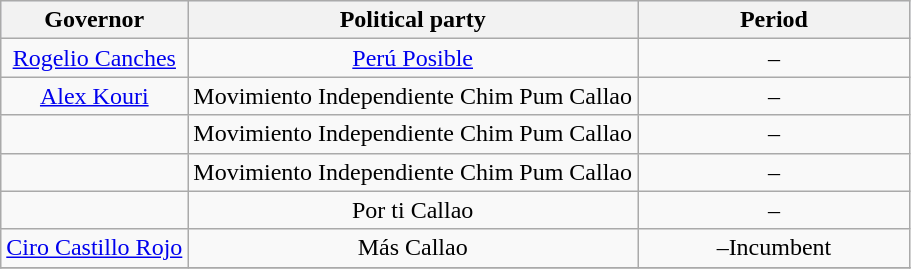<table class=wikitable>
<tr style="text-align:center; background:#e6e9ff;">
<th>Governor</th>
<th>Political party</th>
<th width=30%>Period<br></th>
</tr>
<tr>
<td align="center"><a href='#'>Rogelio Canches</a></td>
<td align="center"><a href='#'>Perú Posible</a></td>
<td align="center">–<br></td>
</tr>
<tr>
<td align="center"><a href='#'>Alex Kouri</a></td>
<td align="center">Movimiento Independiente Chim Pum Callao</td>
<td align="center">–<br></td>
</tr>
<tr>
<td align="center"></td>
<td align="center">Movimiento Independiente Chim Pum Callao</td>
<td align="center">–<br></td>
</tr>
<tr>
<td align="center"></td>
<td align="center">Movimiento Independiente Chim Pum Callao</td>
<td align="center">–<br></td>
</tr>
<tr>
<td align="center"></td>
<td align="center">Por ti Callao</td>
<td align="center">–<br></td>
</tr>
<tr>
<td align="center"><a href='#'>Ciro Castillo Rojo</a></td>
<td align="center">Más Callao</td>
<td align="center">–Incumbent<br></td>
</tr>
<tr>
</tr>
</table>
